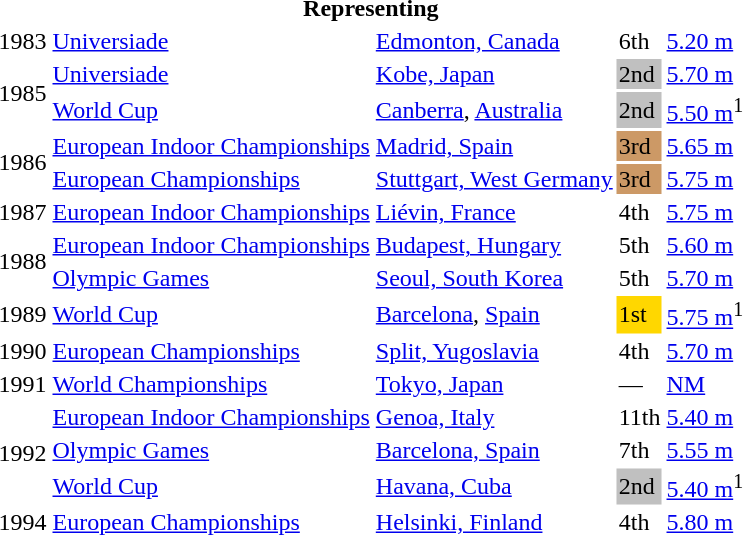<table>
<tr>
<th colspan="5">Representing </th>
</tr>
<tr>
<td>1983</td>
<td><a href='#'>Universiade</a></td>
<td><a href='#'>Edmonton, Canada</a></td>
<td>6th</td>
<td><a href='#'>5.20 m</a></td>
</tr>
<tr>
<td rowspan=2>1985</td>
<td><a href='#'>Universiade</a></td>
<td><a href='#'>Kobe, Japan</a></td>
<td bgcolor="silver">2nd</td>
<td><a href='#'>5.70 m</a></td>
</tr>
<tr>
<td><a href='#'>World Cup</a></td>
<td><a href='#'>Canberra</a>, <a href='#'>Australia</a></td>
<td bgcolor="silver">2nd</td>
<td><a href='#'>5.50 m</a><sup>1</sup></td>
</tr>
<tr>
<td rowspan=2>1986</td>
<td><a href='#'>European Indoor Championships</a></td>
<td><a href='#'>Madrid, Spain</a></td>
<td bgcolor="cc9966">3rd</td>
<td><a href='#'>5.65 m</a></td>
</tr>
<tr>
<td><a href='#'>European Championships</a></td>
<td><a href='#'>Stuttgart, West Germany</a></td>
<td bgcolor="cc9966">3rd</td>
<td><a href='#'>5.75 m</a></td>
</tr>
<tr>
<td>1987</td>
<td><a href='#'>European Indoor Championships</a></td>
<td><a href='#'>Liévin, France</a></td>
<td>4th</td>
<td><a href='#'>5.75 m</a></td>
</tr>
<tr>
<td rowspan=2>1988</td>
<td><a href='#'>European Indoor Championships</a></td>
<td><a href='#'>Budapest, Hungary</a></td>
<td>5th</td>
<td><a href='#'>5.60 m</a></td>
</tr>
<tr>
<td><a href='#'>Olympic Games</a></td>
<td><a href='#'>Seoul, South Korea</a></td>
<td>5th</td>
<td><a href='#'>5.70 m</a></td>
</tr>
<tr>
<td>1989</td>
<td><a href='#'>World Cup</a></td>
<td><a href='#'>Barcelona</a>, <a href='#'>Spain</a></td>
<td bgcolor="gold">1st</td>
<td><a href='#'>5.75 m</a><sup>1</sup></td>
</tr>
<tr>
<td>1990</td>
<td><a href='#'>European Championships</a></td>
<td><a href='#'>Split, Yugoslavia</a></td>
<td>4th</td>
<td><a href='#'>5.70 m</a></td>
</tr>
<tr>
<td>1991</td>
<td><a href='#'>World Championships</a></td>
<td><a href='#'>Tokyo, Japan</a></td>
<td>—</td>
<td><a href='#'>NM</a></td>
</tr>
<tr>
<td rowspan=3>1992</td>
<td><a href='#'>European Indoor Championships</a></td>
<td><a href='#'>Genoa, Italy</a></td>
<td>11th</td>
<td><a href='#'>5.40 m</a></td>
</tr>
<tr>
<td><a href='#'>Olympic Games</a></td>
<td><a href='#'>Barcelona, Spain</a></td>
<td>7th</td>
<td><a href='#'>5.55 m</a></td>
</tr>
<tr>
<td><a href='#'>World Cup</a></td>
<td><a href='#'>Havana, Cuba</a></td>
<td bgcolor="silver">2nd</td>
<td><a href='#'>5.40 m</a><sup>1</sup></td>
</tr>
<tr>
<td>1994</td>
<td><a href='#'>European Championships</a></td>
<td><a href='#'>Helsinki, Finland</a></td>
<td>4th</td>
<td><a href='#'>5.80 m</a></td>
</tr>
</table>
